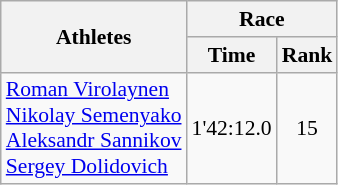<table class="wikitable" border="1" style="font-size:90%">
<tr>
<th rowspan=2>Athletes</th>
<th colspan=2>Race</th>
</tr>
<tr>
<th>Time</th>
<th>Rank</th>
</tr>
<tr>
<td><a href='#'>Roman Virolaynen</a><br><a href='#'>Nikolay Semenyako</a><br><a href='#'>Aleksandr Sannikov</a><br><a href='#'>Sergey Dolidovich</a></td>
<td align=center>1'42:12.0</td>
<td align=center>15</td>
</tr>
</table>
